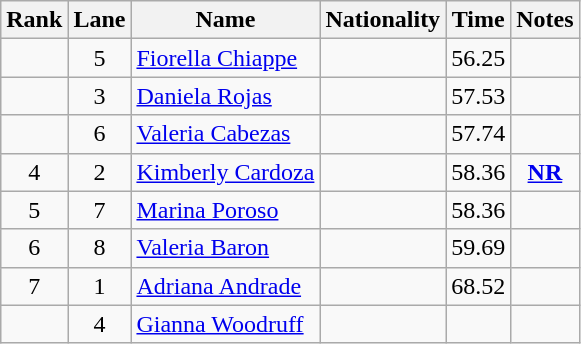<table class="wikitable sortable" style="text-align:center">
<tr>
<th>Rank</th>
<th>Lane</th>
<th>Name</th>
<th>Nationality</th>
<th>Time</th>
<th>Notes</th>
</tr>
<tr>
<td></td>
<td>5</td>
<td align=left><a href='#'>Fiorella Chiappe</a></td>
<td align=left></td>
<td>56.25</td>
<td></td>
</tr>
<tr>
<td></td>
<td>3</td>
<td align=left><a href='#'>Daniela Rojas</a></td>
<td align=left></td>
<td>57.53</td>
<td></td>
</tr>
<tr>
<td></td>
<td>6</td>
<td align=left><a href='#'>Valeria Cabezas</a></td>
<td align=left></td>
<td>57.74</td>
<td></td>
</tr>
<tr>
<td>4</td>
<td>2</td>
<td align=left><a href='#'>Kimberly Cardoza</a></td>
<td align=left></td>
<td>58.36</td>
<td><strong><a href='#'>NR</a></strong></td>
</tr>
<tr>
<td>5</td>
<td>7</td>
<td align=left><a href='#'>Marina Poroso</a></td>
<td align=left></td>
<td>58.36</td>
<td></td>
</tr>
<tr>
<td>6</td>
<td>8</td>
<td align=left><a href='#'>Valeria Baron</a></td>
<td align=left></td>
<td>59.69</td>
<td></td>
</tr>
<tr>
<td>7</td>
<td>1</td>
<td align=left><a href='#'>Adriana Andrade</a></td>
<td align=left></td>
<td>68.52</td>
<td></td>
</tr>
<tr>
<td></td>
<td>4</td>
<td align=left><a href='#'>Gianna Woodruff</a></td>
<td align=left></td>
<td></td>
<td></td>
</tr>
</table>
